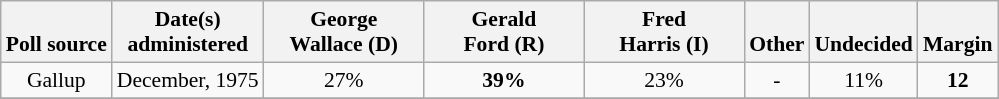<table class="wikitable sortable" style="text-align:center;font-size:90%;line-height:17px">
<tr valign= bottom>
<th>Poll source</th>
<th>Date(s)<br>administered</th>
<th class="unsortable" style="width:100px;">George<br>Wallace (D)</th>
<th class="unsortable" style="width:100px;">Gerald<br>Ford (R)</th>
<th class="unsortable" style="width:100px;">Fred<br>Harris (I)</th>
<th class="unsortable">Other</th>
<th class="unsortable">Undecided</th>
<th>Margin</th>
</tr>
<tr>
<td align="center">Gallup</td>
<td>December, 1975</td>
<td align="center">27%</td>
<td><strong>39%</strong></td>
<td align="center">23%</td>
<td align="center">-</td>
<td align="center">11%</td>
<td><strong>12</strong></td>
</tr>
<tr>
</tr>
</table>
